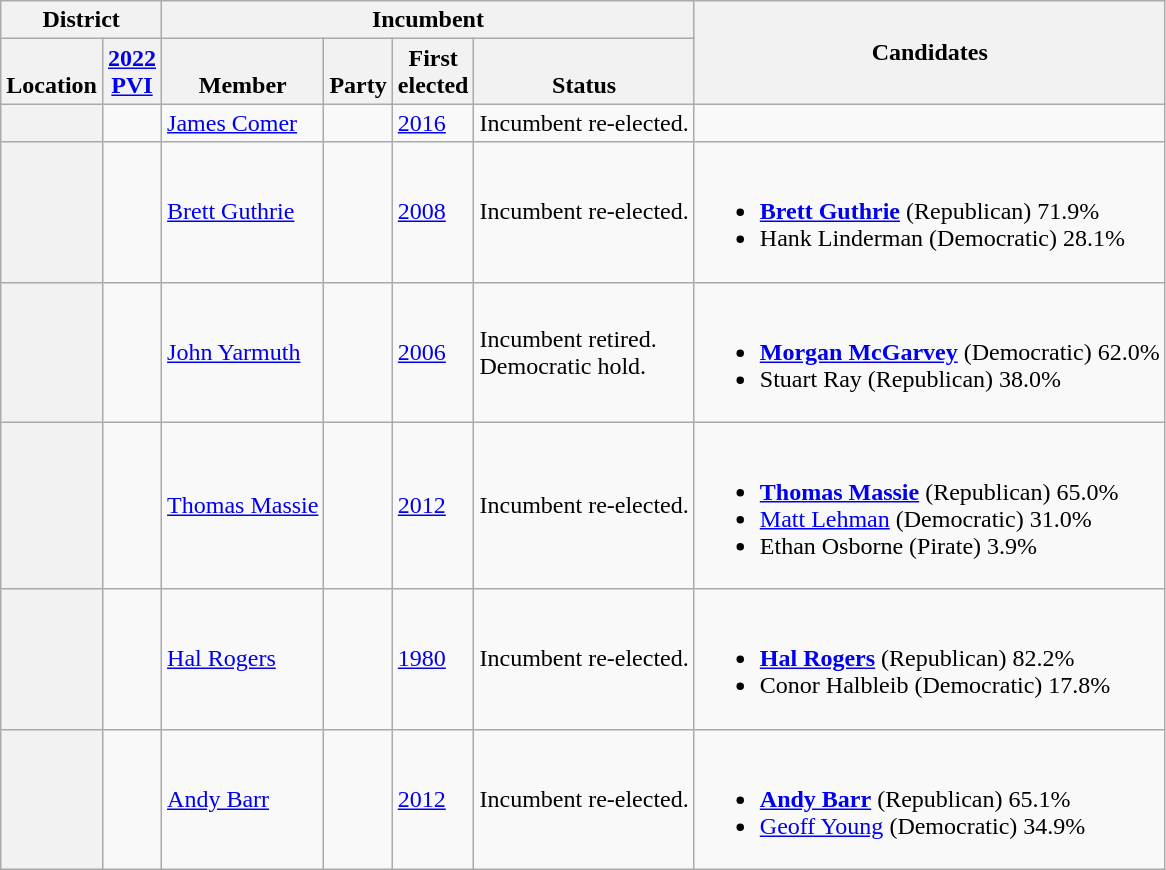<table class="wikitable sortable">
<tr>
<th colspan=2>District</th>
<th colspan=4>Incumbent</th>
<th rowspan=2 class="unsortable">Candidates</th>
</tr>
<tr valign=bottom>
<th>Location</th>
<th><a href='#'>2022<br>PVI</a></th>
<th>Member</th>
<th>Party</th>
<th>First<br>elected</th>
<th>Status</th>
</tr>
<tr>
<th></th>
<td></td>
<td><a href='#'>James Comer</a></td>
<td></td>
<td><a href='#'>2016</a></td>
<td>Incumbent re-elected.</td>
<td nowrap></td>
</tr>
<tr>
<th></th>
<td></td>
<td><a href='#'>Brett Guthrie</a></td>
<td></td>
<td><a href='#'>2008</a></td>
<td>Incumbent re-elected.</td>
<td nowrap><br><ul><li> <strong><a href='#'>Brett Guthrie</a></strong> (Republican) 71.9%</li><li>Hank Linderman (Democratic) 28.1%</li></ul></td>
</tr>
<tr>
<th></th>
<td></td>
<td><a href='#'>John Yarmuth</a></td>
<td></td>
<td><a href='#'>2006</a></td>
<td>Incumbent retired.<br>Democratic hold.</td>
<td nowrap><br><ul><li> <strong><a href='#'>Morgan McGarvey</a></strong> (Democratic) 62.0%</li><li>Stuart Ray (Republican) 38.0%</li></ul></td>
</tr>
<tr>
<th></th>
<td></td>
<td><a href='#'>Thomas Massie</a></td>
<td></td>
<td><a href='#'>2012</a></td>
<td>Incumbent re-elected.</td>
<td nowrap><br><ul><li> <strong><a href='#'>Thomas Massie</a></strong> (Republican) 65.0%</li><li><a href='#'>Matt Lehman</a> (Democratic) 31.0%</li><li>Ethan Osborne (Pirate) 3.9%</li></ul></td>
</tr>
<tr>
<th></th>
<td></td>
<td><a href='#'>Hal Rogers</a></td>
<td></td>
<td><a href='#'>1980</a></td>
<td>Incumbent re-elected.</td>
<td nowrap><br><ul><li> <strong><a href='#'>Hal Rogers</a></strong> (Republican) 82.2%</li><li>Conor Halbleib (Democratic) 17.8%</li></ul></td>
</tr>
<tr>
<th></th>
<td></td>
<td><a href='#'>Andy Barr</a></td>
<td></td>
<td><a href='#'>2012</a></td>
<td>Incumbent re-elected.</td>
<td nowrap><br><ul><li> <strong><a href='#'>Andy Barr</a></strong> (Republican) 65.1%</li><li><a href='#'>Geoff Young</a> (Democratic) 34.9%</li></ul></td>
</tr>
</table>
